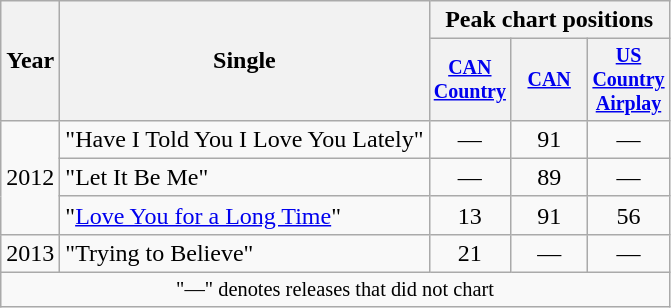<table class="wikitable" style="text-align:center;">
<tr>
<th rowspan="2">Year</th>
<th rowspan="2">Single</th>
<th colspan="3">Peak chart positions</th>
</tr>
<tr style="font-size:smaller;">
<th width="45"><a href='#'>CAN Country</a><br></th>
<th width="45"><a href='#'>CAN</a><br></th>
<th width="45"><a href='#'>US Country Airplay</a><br></th>
</tr>
<tr>
<td rowspan="3">2012</td>
<td align="left">"Have I Told You I Love You Lately"</td>
<td>—</td>
<td>91</td>
<td>—</td>
</tr>
<tr>
<td align="left">"Let It Be Me"</td>
<td>—</td>
<td>89</td>
<td>—</td>
</tr>
<tr>
<td align="left">"<a href='#'>Love You for a Long Time</a>"</td>
<td>13</td>
<td>91</td>
<td>56</td>
</tr>
<tr>
<td>2013</td>
<td align="left">"Trying to Believe"</td>
<td>21</td>
<td>—</td>
<td>—</td>
</tr>
<tr>
<td colspan="5" style="font-size:85%">"—" denotes releases that did not chart</td>
</tr>
</table>
